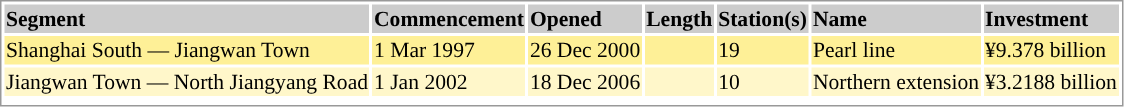<table border=0 style="border:1px solid #999;background-color:white;text-align:left;font-size:90%" class="mw-collapsible">
<tr bgcolor=#cccccc>
<th>Segment</th>
<th>Commencement</th>
<th>Opened</th>
<th>Length</th>
<th>Station(s)</th>
<th>Name</th>
<th>Investment</th>
</tr>
<tr bgcolor=#fef097>
<td style="text-align: left;">Shanghai South — Jiangwan Town</td>
<td>1 Mar 1997</td>
<td>26 Dec 2000</td>
<td></td>
<td>19</td>
<td style="text-align: left;">Pearl line</td>
<td>¥9.378 billion</td>
</tr>
<tr bgcolor=#fff7ca>
<td style="text-align: left;">Jiangwan Town — North Jiangyang Road</td>
<td>1 Jan 2002</td>
<td>18 Dec 2006</td>
<td></td>
<td>10</td>
<td style="text-align: left;">Northern extension</td>
<td>¥3.2188 billion</td>
</tr>
<tr style="background:#">
<td colspan = "7"></onlyinclude></td>
</tr>
</table>
